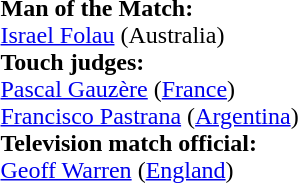<table width=100% style="font-size: 100%">
<tr>
<td><br><strong>Man of the Match:</strong>
<br><a href='#'>Israel Folau</a> (Australia)<br><strong>Touch judges:</strong>
<br><a href='#'>Pascal Gauzère</a> (<a href='#'>France</a>)
<br><a href='#'>Francisco Pastrana</a> (<a href='#'>Argentina</a>)
<br><strong>Television match official:</strong>
<br><a href='#'>Geoff Warren</a> (<a href='#'>England</a>)</td>
</tr>
</table>
